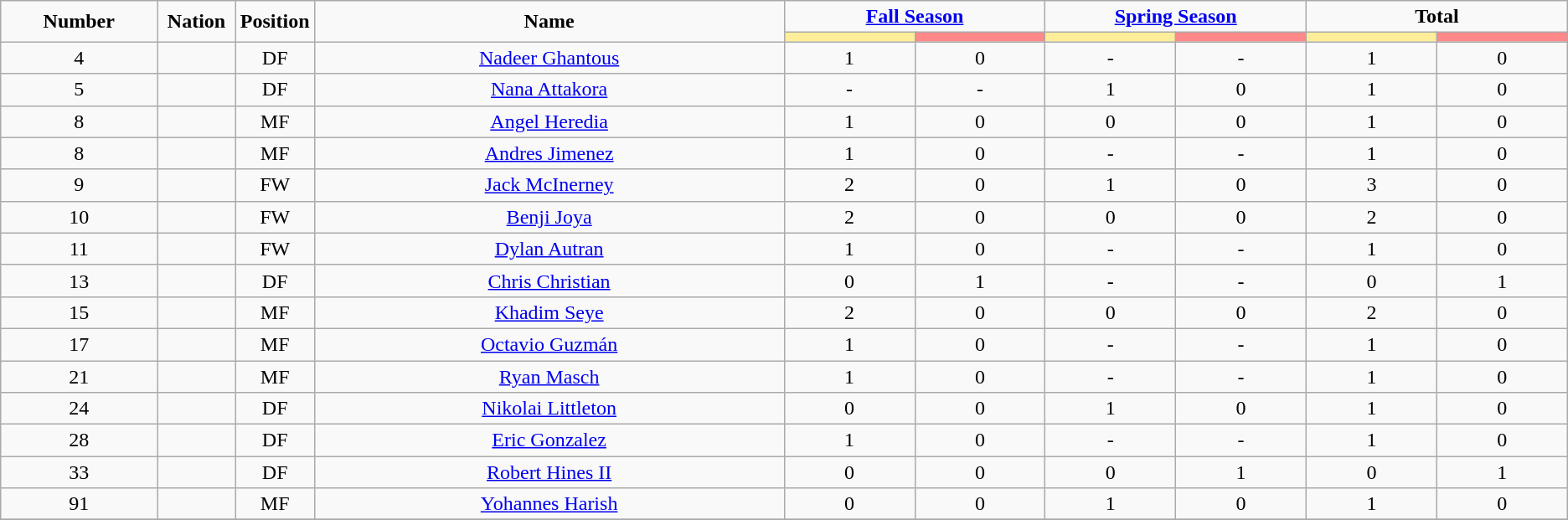<table class="wikitable" style="text-align:center;">
<tr>
<td rowspan="2"  style="width:10%; text-align:center;"><strong>Number</strong></td>
<td rowspan="2"  style="width:5%; text-align:center;"><strong>Nation</strong></td>
<td rowspan="2"  style="width:5%; text-align:center;"><strong>Position</strong></td>
<td rowspan="2"  style="width:30%; text-align:center;"><strong>Name</strong></td>
<td colspan="2" style="text-align:center;"><strong><a href='#'>Fall Season</a></strong></td>
<td colspan="2" style="text-align:center;"><strong><a href='#'>Spring Season</a></strong></td>
<td colspan="2" style="text-align:center;"><strong>Total</strong></td>
</tr>
<tr>
<th style="width:60px; background:#fe9;"></th>
<th style="width:60px; background:#ff8888;"></th>
<th style="width:60px; background:#fe9;"></th>
<th style="width:60px; background:#ff8888;"></th>
<th style="width:60px; background:#fe9;"></th>
<th style="width:60px; background:#ff8888;"></th>
</tr>
<tr>
<td>4</td>
<td></td>
<td>DF</td>
<td><a href='#'>Nadeer Ghantous</a></td>
<td>1</td>
<td>0</td>
<td>-</td>
<td>-</td>
<td>1</td>
<td>0</td>
</tr>
<tr>
<td>5</td>
<td></td>
<td>DF</td>
<td><a href='#'>Nana Attakora</a></td>
<td>-</td>
<td>-</td>
<td>1</td>
<td>0</td>
<td>1</td>
<td>0</td>
</tr>
<tr>
<td>8</td>
<td></td>
<td>MF</td>
<td><a href='#'>Angel Heredia</a></td>
<td>1</td>
<td>0</td>
<td>0</td>
<td>0</td>
<td>1</td>
<td>0</td>
</tr>
<tr>
<td>8</td>
<td></td>
<td>MF</td>
<td><a href='#'>Andres Jimenez</a></td>
<td>1</td>
<td>0</td>
<td>-</td>
<td>-</td>
<td>1</td>
<td>0</td>
</tr>
<tr>
<td>9</td>
<td></td>
<td>FW</td>
<td><a href='#'>Jack McInerney</a></td>
<td>2</td>
<td>0</td>
<td>1</td>
<td>0</td>
<td>3</td>
<td>0</td>
</tr>
<tr>
<td>10</td>
<td></td>
<td>FW</td>
<td><a href='#'>Benji Joya</a></td>
<td>2</td>
<td>0</td>
<td>0</td>
<td>0</td>
<td>2</td>
<td>0</td>
</tr>
<tr>
<td>11</td>
<td></td>
<td>FW</td>
<td><a href='#'>Dylan Autran</a></td>
<td>1</td>
<td>0</td>
<td>-</td>
<td>-</td>
<td>1</td>
<td>0</td>
</tr>
<tr>
<td>13</td>
<td></td>
<td>DF</td>
<td><a href='#'>Chris Christian</a></td>
<td>0</td>
<td>1</td>
<td>-</td>
<td>-</td>
<td>0</td>
<td>1</td>
</tr>
<tr>
<td>15</td>
<td></td>
<td>MF</td>
<td><a href='#'>Khadim Seye</a></td>
<td>2</td>
<td>0</td>
<td>0</td>
<td>0</td>
<td>2</td>
<td>0</td>
</tr>
<tr>
<td>17</td>
<td></td>
<td>MF</td>
<td><a href='#'>Octavio Guzmán</a></td>
<td>1</td>
<td>0</td>
<td>-</td>
<td>-</td>
<td>1</td>
<td>0</td>
</tr>
<tr>
<td>21</td>
<td></td>
<td>MF</td>
<td><a href='#'>Ryan Masch</a></td>
<td>1</td>
<td>0</td>
<td>-</td>
<td>-</td>
<td>1</td>
<td>0</td>
</tr>
<tr>
<td>24</td>
<td></td>
<td>DF</td>
<td><a href='#'>Nikolai Littleton</a></td>
<td>0</td>
<td>0</td>
<td>1</td>
<td>0</td>
<td>1</td>
<td>0</td>
</tr>
<tr>
<td>28</td>
<td></td>
<td>DF</td>
<td><a href='#'>Eric Gonzalez</a></td>
<td>1</td>
<td>0</td>
<td>-</td>
<td>-</td>
<td>1</td>
<td>0</td>
</tr>
<tr>
<td>33</td>
<td></td>
<td>DF</td>
<td><a href='#'>Robert Hines II</a></td>
<td>0</td>
<td>0</td>
<td>0</td>
<td>1</td>
<td>0</td>
<td>1</td>
</tr>
<tr>
<td>91</td>
<td></td>
<td>MF</td>
<td><a href='#'>Yohannes Harish</a></td>
<td>0</td>
<td>0</td>
<td>1</td>
<td>0</td>
<td>1</td>
<td>0</td>
</tr>
<tr>
</tr>
</table>
